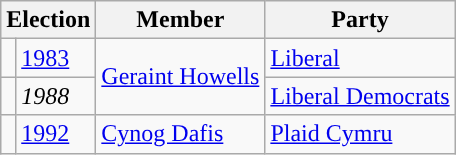<table class="wikitable">
<tr>
<th colspan="2">Election</th>
<th>Member</th>
<th>Party</th>
</tr>
<tr>
<td style="color:inherit;background-color: "></td>
<td><a href='#'>1983</a></td>
<td rowspan="2"><a href='#'>Geraint Howells</a></td>
<td><a href='#'>Liberal</a></td>
</tr>
<tr>
<td style="color:inherit;background-color: "></td>
<td><em>1988</em></td>
<td><a href='#'>Liberal Democrats</a></td>
</tr>
<tr>
<td style="color:inherit;background-color: "></td>
<td><a href='#'>1992</a></td>
<td><a href='#'>Cynog Dafis</a></td>
<td><a href='#'>Plaid Cymru</a></td>
</tr>
</table>
